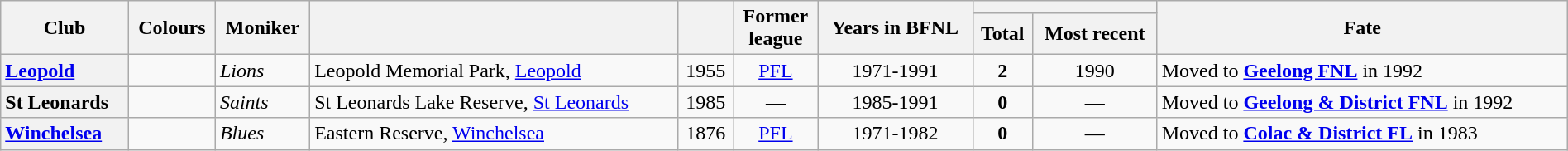<table class="wikitable sortable" style="text-align:center; width:100%">
<tr>
<th rowspan="2">Club</th>
<th rowspan="2" class="unsortable">Colours</th>
<th rowspan="2">Moniker</th>
<th rowspan="2"></th>
<th rowspan="2"></th>
<th rowspan="2" class="unsortable">Former<br>league</th>
<th rowspan="2">Years in BFNL</th>
<th colspan="2"></th>
<th rowspan="2">Fate</th>
</tr>
<tr>
<th data-sort-type="number">Total</th>
<th>Most recent</th>
</tr>
<tr>
<th style="text-align:left"><a href='#'>Leopold</a></th>
<td></td>
<td align="left"><em>Lions</em></td>
<td align="left">Leopold Memorial Park, <a href='#'>Leopold</a></td>
<td>1955</td>
<td><a href='#'>PFL</a></td>
<td>1971-1991</td>
<td><strong>2</strong></td>
<td>1990</td>
<td align="left">Moved to <a href='#'><strong>Geelong FNL</strong></a> in 1992</td>
</tr>
<tr>
<th style="text-align:left">St Leonards</th>
<td></td>
<td align="left"><em>Saints</em></td>
<td align="left">St Leonards Lake Reserve, <a href='#'>St Leonards</a></td>
<td>1985</td>
<td>—</td>
<td>1985-1991</td>
<td><strong>0</strong></td>
<td>—</td>
<td align="left">Moved to <a href='#'><strong>Geelong & District FNL</strong></a> in 1992</td>
</tr>
<tr>
<th style="text-align:left"><a href='#'>Winchelsea</a></th>
<td></td>
<td align="left"><em>Blues</em></td>
<td align="left">Eastern Reserve, <a href='#'>Winchelsea</a></td>
<td>1876</td>
<td><a href='#'>PFL</a></td>
<td>1971-1982</td>
<td><strong>0</strong></td>
<td>—</td>
<td align="left">Moved to <a href='#'><strong>Colac & District FL</strong></a> in 1983</td>
</tr>
</table>
